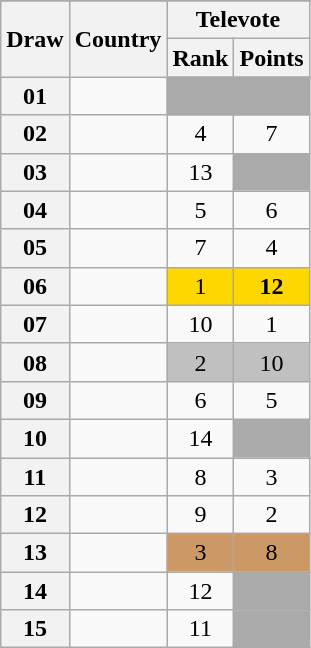<table class="sortable wikitable collapsible plainrowheaders" style="text-align:center;">
<tr>
</tr>
<tr>
<th scope="col" rowspan="2">Draw</th>
<th scope="col" rowspan="2">Country</th>
<th scope="col" colspan="2">Televote</th>
</tr>
<tr>
<th scope="col">Rank</th>
<th scope="col" class="unsortable">Points</th>
</tr>
<tr class=sortbottom>
<th scope="row" style="text-align:center;">01</th>
<td style="text-align:left;"></td>
<td style="background:#AAAAAA;"></td>
<td style="background:#AAAAAA;"></td>
</tr>
<tr>
<th scope="row" style="text-align:center;">02</th>
<td style="text-align:left;"></td>
<td>4</td>
<td>7</td>
</tr>
<tr>
<th scope="row" style="text-align:center;">03</th>
<td style="text-align:left;"></td>
<td>13</td>
<td style="background:#AAAAAA;"></td>
</tr>
<tr>
<th scope="row" style="text-align:center;">04</th>
<td style="text-align:left;"></td>
<td>5</td>
<td>6</td>
</tr>
<tr>
<th scope="row" style="text-align:center;">05</th>
<td style="text-align:left;"></td>
<td>7</td>
<td>4</td>
</tr>
<tr>
<th scope="row" style="text-align:center;">06</th>
<td style="text-align:left;"></td>
<td style="background:gold;">1</td>
<td style="background:gold;"><strong>12</strong></td>
</tr>
<tr>
<th scope="row" style="text-align:center;">07</th>
<td style="text-align:left;"></td>
<td>10</td>
<td>1</td>
</tr>
<tr>
<th scope="row" style="text-align:center;">08</th>
<td style="text-align:left;"></td>
<td style="background:silver;">2</td>
<td style="background:silver;">10</td>
</tr>
<tr>
<th scope="row" style="text-align:center;">09</th>
<td style="text-align:left;"></td>
<td>6</td>
<td>5</td>
</tr>
<tr>
<th scope="row" style="text-align:center;">10</th>
<td style="text-align:left;"></td>
<td>14</td>
<td style="background:#AAAAAA;"></td>
</tr>
<tr>
<th scope="row" style="text-align:center;">11</th>
<td style="text-align:left;"></td>
<td>8</td>
<td>3</td>
</tr>
<tr>
<th scope="row" style="text-align:center;">12</th>
<td style="text-align:left;"></td>
<td>9</td>
<td>2</td>
</tr>
<tr>
<th scope="row" style="text-align:center;">13</th>
<td style="text-align:left;"></td>
<td style="background:#CC9966;">3</td>
<td style="background:#CC9966;">8</td>
</tr>
<tr>
<th scope="row" style="text-align:center;">14</th>
<td style="text-align:left;"></td>
<td>12</td>
<td style="background:#AAAAAA;"></td>
</tr>
<tr>
<th scope="row" style="text-align:center;">15</th>
<td style="text-align:left;"></td>
<td>11</td>
<td style="background:#AAAAAA;"></td>
</tr>
</table>
